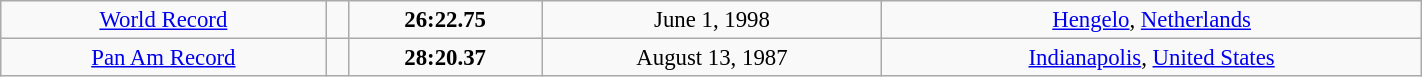<table class="wikitable" style=" text-align:center; font-size:95%;" width="75%">
<tr>
<td><a href='#'>World Record</a></td>
<td></td>
<td><strong>26:22.75</strong></td>
<td>June 1, 1998</td>
<td> <a href='#'>Hengelo</a>, <a href='#'>Netherlands</a></td>
</tr>
<tr>
<td><a href='#'>Pan Am Record</a></td>
<td></td>
<td><strong>28:20.37</strong></td>
<td>August 13, 1987</td>
<td> <a href='#'>Indianapolis</a>, <a href='#'>United States</a></td>
</tr>
</table>
